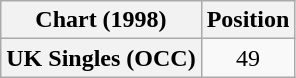<table class="wikitable plainrowheaders" style="text-align:center">
<tr>
<th scope="col">Chart (1998)</th>
<th scope="col">Position</th>
</tr>
<tr>
<th scope="row">UK Singles (OCC)</th>
<td>49</td>
</tr>
</table>
